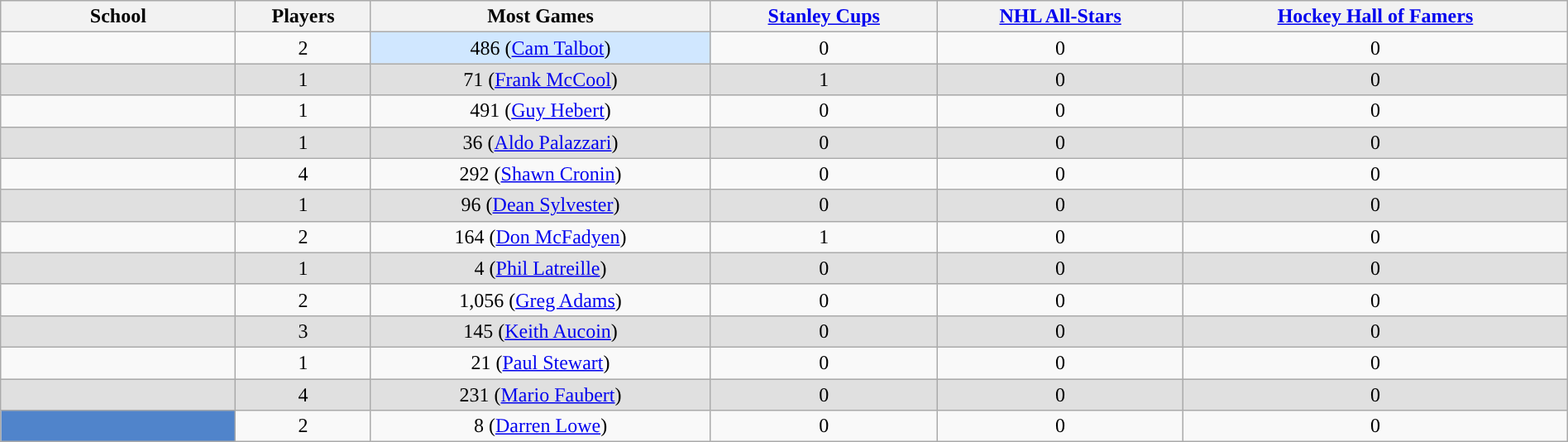<table class="sortable wikitable" width =100%>
<tr>
<th width="15%">School</th>
<th>Players</th>
<th>Most Games</th>
<th><a href='#'>Stanley Cups</a></th>
<th><a href='#'>NHL All-Stars</a></th>
<th><a href='#'>Hockey Hall of Famers</a></th>
</tr>
<tr align=center>
<td><strong><a href='#'></a></strong></td>
<td>2</td>
<td bgcolor=D0E7FF>486 (<a href='#'>Cam Talbot</a>)</td>
<td>0</td>
<td>0</td>
<td>0</td>
</tr>
<tr align=center bgcolor=e0e0e0>
<td><strong><a href='#'></a></strong></td>
<td>1</td>
<td>71 (<a href='#'>Frank McCool</a>)</td>
<td>1</td>
<td>0</td>
<td>0</td>
</tr>
<tr align=center>
<td><strong><a href='#'></a></strong></td>
<td>1</td>
<td>491 (<a href='#'>Guy Hebert</a>)</td>
<td>0</td>
<td>0</td>
<td>0</td>
</tr>
<tr align=center bgcolor=e0e0e0>
<td><strong><a href='#'></a></strong></td>
<td>1</td>
<td>36 (<a href='#'>Aldo Palazzari</a>)</td>
<td>0</td>
<td>0</td>
<td>0</td>
</tr>
<tr align=center>
<td><strong><a href='#'></a></strong></td>
<td>4</td>
<td>292 (<a href='#'>Shawn Cronin</a>)</td>
<td>0</td>
<td>0</td>
<td>0</td>
</tr>
<tr align=center bgcolor=e0e0e0>
<td><strong><a href='#'></a></strong></td>
<td>1</td>
<td>96 (<a href='#'>Dean Sylvester</a>)</td>
<td>0</td>
<td>0</td>
<td>0</td>
</tr>
<tr align=center>
<td><strong><a href='#'></a></strong></td>
<td>2</td>
<td>164 (<a href='#'>Don McFadyen</a>)</td>
<td>1</td>
<td>0</td>
<td>0</td>
</tr>
<tr align=center bgcolor=e0e0e0>
<td><strong><a href='#'></a></strong></td>
<td>1</td>
<td>4 (<a href='#'>Phil Latreille</a>)</td>
<td>0</td>
<td>0</td>
<td>0</td>
</tr>
<tr align=center>
<td><strong><a href='#'></a></strong></td>
<td>2</td>
<td>1,056 (<a href='#'>Greg Adams</a>)</td>
<td>0</td>
<td>0</td>
<td>0</td>
</tr>
<tr align=center bgcolor=e0e0e0>
<td><strong><a href='#'></a></strong></td>
<td>3</td>
<td>145 (<a href='#'>Keith Aucoin</a>)</td>
<td>0</td>
<td>0</td>
<td>0</td>
</tr>
<tr align=center>
<td><strong><a href='#'></a></strong></td>
<td>1</td>
<td>21 (<a href='#'>Paul Stewart</a>)</td>
<td>0</td>
<td>0</td>
<td>0</td>
</tr>
<tr align=center bgcolor=e0e0e0>
<td><strong><a href='#'></a></strong></td>
<td>4</td>
<td>231 (<a href='#'>Mario Faubert</a>)</td>
<td>0</td>
<td>0</td>
<td>0</td>
</tr>
<tr align=center>
<td style="color:white; background:#5084CB; "><strong><a href='#'></a></strong></td>
<td>2</td>
<td>8 (<a href='#'>Darren Lowe</a>)</td>
<td>0</td>
<td>0</td>
<td>0</td>
</tr>
</table>
